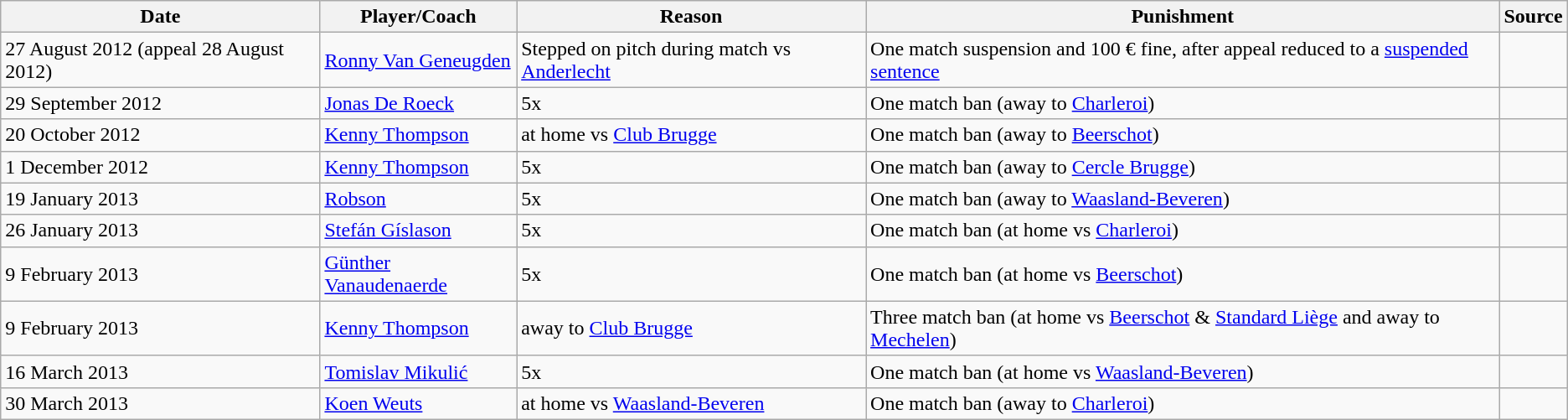<table class="wikitable sortable">
<tr>
<th>Date</th>
<th>Player/Coach</th>
<th>Reason</th>
<th>Punishment</th>
<th>Source</th>
</tr>
<tr>
<td>27 August 2012 (appeal 28 August 2012)</td>
<td> <a href='#'>Ronny Van Geneugden</a></td>
<td>Stepped on pitch during match vs <a href='#'>Anderlecht</a></td>
<td>One match suspension and 100 € fine, after appeal reduced to a <a href='#'>suspended sentence</a></td>
<td></td>
</tr>
<tr>
<td>29 September 2012</td>
<td> <a href='#'>Jonas De Roeck</a></td>
<td>5x </td>
<td>One match ban (away to <a href='#'>Charleroi</a>)</td>
<td></td>
</tr>
<tr>
<td>20 October 2012</td>
<td> <a href='#'>Kenny Thompson</a></td>
<td> at home vs <a href='#'>Club Brugge</a></td>
<td>One match ban (away to <a href='#'>Beerschot</a>)</td>
<td></td>
</tr>
<tr>
<td>1 December 2012</td>
<td> <a href='#'>Kenny Thompson</a></td>
<td>5x </td>
<td>One match ban (away to <a href='#'>Cercle Brugge</a>)</td>
<td></td>
</tr>
<tr>
<td>19 January 2013</td>
<td> <a href='#'>Robson</a></td>
<td>5x </td>
<td>One match ban (away to <a href='#'>Waasland-Beveren</a>)</td>
<td></td>
</tr>
<tr>
<td>26 January 2013</td>
<td> <a href='#'>Stefán Gíslason</a></td>
<td>5x </td>
<td>One match ban (at home vs <a href='#'>Charleroi</a>)</td>
<td></td>
</tr>
<tr>
<td>9 February 2013</td>
<td> <a href='#'>Günther Vanaudenaerde</a></td>
<td>5x </td>
<td>One match ban (at home vs <a href='#'>Beerschot</a>)</td>
<td></td>
</tr>
<tr>
<td>9 February 2013</td>
<td> <a href='#'>Kenny Thompson</a></td>
<td> away to <a href='#'>Club Brugge</a></td>
<td>Three match ban (at home vs <a href='#'>Beerschot</a> & <a href='#'>Standard Liège</a> and away to <a href='#'>Mechelen</a>)</td>
<td></td>
</tr>
<tr>
<td>16 March 2013</td>
<td> <a href='#'>Tomislav Mikulić</a></td>
<td>5x </td>
<td>One match ban (at home vs <a href='#'>Waasland-Beveren</a>)</td>
<td></td>
</tr>
<tr>
<td>30 March 2013</td>
<td> <a href='#'>Koen Weuts</a></td>
<td> at home vs <a href='#'>Waasland-Beveren</a></td>
<td>One match ban (away to <a href='#'>Charleroi</a>)</td>
<td></td>
</tr>
</table>
